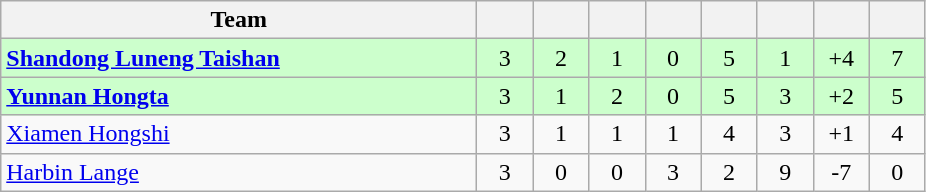<table class="wikitable" style="text-align:center;">
<tr>
<th width=310>Team</th>
<th width=30></th>
<th width=30></th>
<th width=30></th>
<th width=30></th>
<th width=30></th>
<th width=30></th>
<th width=30></th>
<th width=30></th>
</tr>
<tr bgcolor="#ccffcc">
<td align="left"><strong><a href='#'>Shandong Luneng Taishan</a></strong></td>
<td>3</td>
<td>2</td>
<td>1</td>
<td>0</td>
<td>5</td>
<td>1</td>
<td>+4</td>
<td>7</td>
</tr>
<tr bgcolor="#ccffcc">
<td align="left"><strong><a href='#'>Yunnan Hongta</a></strong></td>
<td>3</td>
<td>1</td>
<td>2</td>
<td>0</td>
<td>5</td>
<td>3</td>
<td>+2</td>
<td>5</td>
</tr>
<tr>
<td align="left"><a href='#'>Xiamen Hongshi</a></td>
<td>3</td>
<td>1</td>
<td>1</td>
<td>1</td>
<td>4</td>
<td>3</td>
<td>+1</td>
<td>4</td>
</tr>
<tr>
<td align="left"><a href='#'>Harbin Lange</a></td>
<td>3</td>
<td>0</td>
<td>0</td>
<td>3</td>
<td>2</td>
<td>9</td>
<td>-7</td>
<td>0</td>
</tr>
</table>
